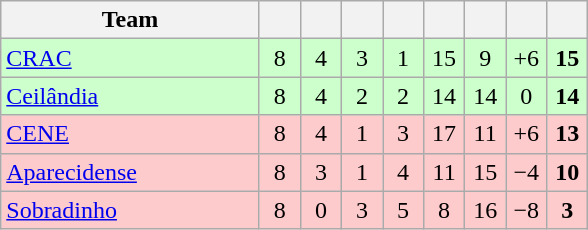<table class="wikitable" style="text-align: center;">
<tr>
<th width=165>Team</th>
<th width=20></th>
<th width=20></th>
<th width=20></th>
<th width=20></th>
<th width=20></th>
<th width=20></th>
<th width=20></th>
<th width=20></th>
</tr>
<tr bgcolor=#ccffcc>
<td align=left> <a href='#'>CRAC</a></td>
<td>8</td>
<td>4</td>
<td>3</td>
<td>1</td>
<td>15</td>
<td>9</td>
<td>+6</td>
<td><strong>15 </strong></td>
</tr>
<tr bgcolor=#ccffcc>
<td align=left> <a href='#'>Ceilândia</a></td>
<td>8</td>
<td>4</td>
<td>2</td>
<td>2</td>
<td>14</td>
<td>14</td>
<td>0</td>
<td><strong>14 </strong></td>
</tr>
<tr bgcolor=#FDCBCC>
<td align=left> <a href='#'>CENE</a></td>
<td>8</td>
<td>4</td>
<td>1</td>
<td>3</td>
<td>17</td>
<td>11</td>
<td>+6</td>
<td><strong>13 </strong></td>
</tr>
<tr bgcolor=#FDCBCC>
<td align=left> <a href='#'>Aparecidense</a></td>
<td>8</td>
<td>3</td>
<td>1</td>
<td>4</td>
<td>11</td>
<td>15</td>
<td>−4</td>
<td><strong>10 </strong></td>
</tr>
<tr bgcolor=#FDCBCC>
<td align=left> <a href='#'>Sobradinho</a></td>
<td>8</td>
<td>0</td>
<td>3</td>
<td>5</td>
<td>8</td>
<td>16</td>
<td>−8</td>
<td><strong>3 </strong></td>
</tr>
</table>
